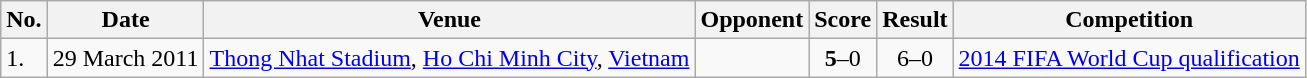<table class="wikitable">
<tr>
<th>No.</th>
<th>Date</th>
<th>Venue</th>
<th>Opponent</th>
<th>Score</th>
<th>Result</th>
<th>Competition</th>
</tr>
<tr>
<td>1.</td>
<td>29 March 2011</td>
<td><a href='#'>Thong Nhat Stadium</a>, <a href='#'>Ho Chi Minh City</a>, <a href='#'>Vietnam</a></td>
<td></td>
<td align=center><strong>5</strong>–0</td>
<td align=center>6–0</td>
<td><a href='#'>2014 FIFA World Cup qualification</a></td>
</tr>
</table>
